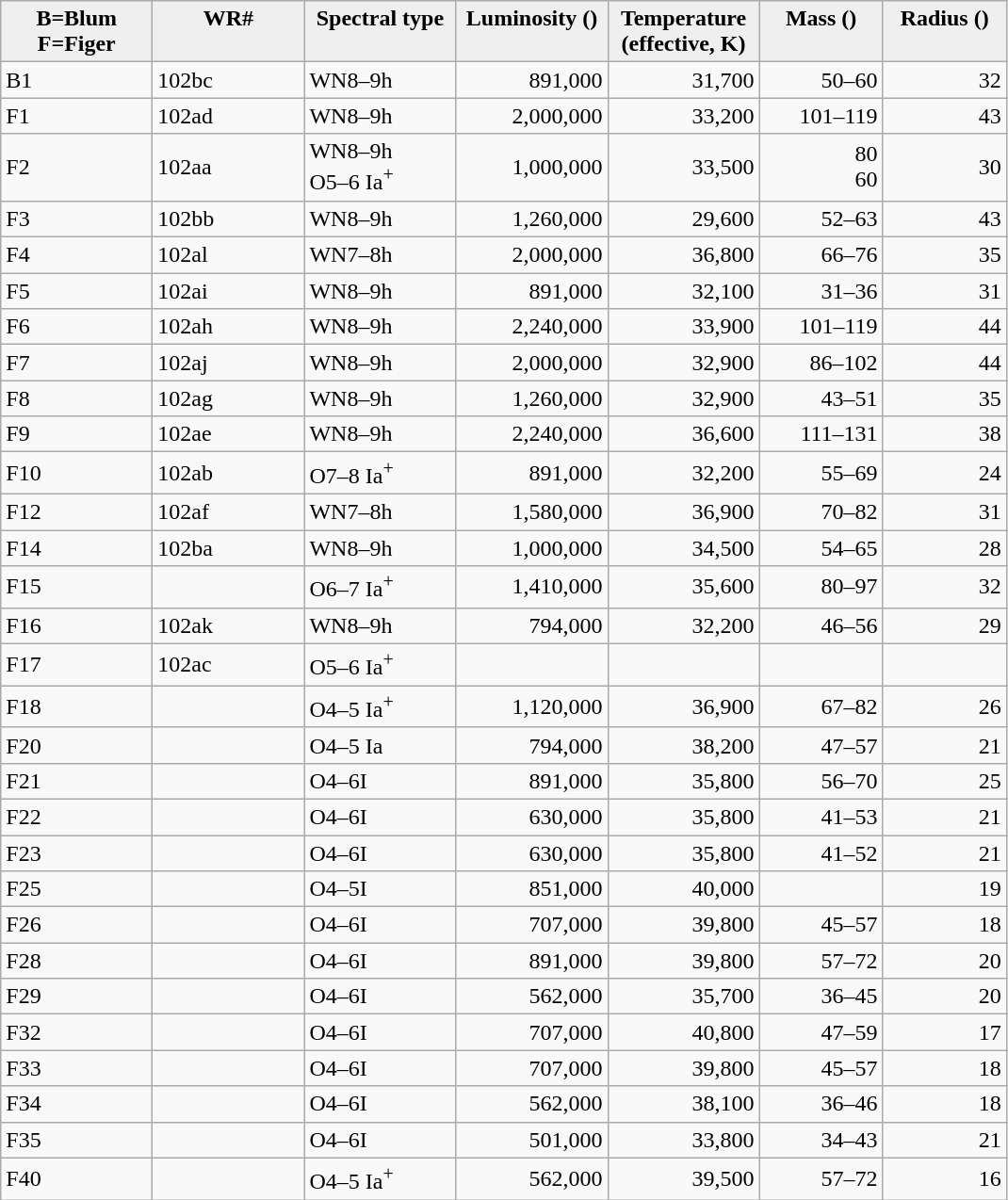<table class="wikitable sortable">
<tr>
<th style="background:#efefef;" valign="top" width="100">B=Blum F=Figer</th>
<th style="background:#efefef;" valign="top" width="100">WR#</th>
<th style="background:#efefef;" valign="top" width="100">Spectral type</th>
<th style="background:#efefef;" valign="top" width="100">Luminosity ()</th>
<th style="background:#efefef;" valign="top" width="100">Temperature (effective, K)</th>
<th style="background:#efefef;" valign="top" width="80">Mass ()</th>
<th style="background:#efefef;" valign="top" width="80">Radius ()</th>
</tr>
<tr>
<td>B1</td>
<td>102bc</td>
<td>WN8–9h</td>
<td align="right">891,000</td>
<td align="right">31,700</td>
<td align="right">50–60</td>
<td align="right">32</td>
</tr>
<tr>
<td>F1</td>
<td>102ad</td>
<td>WN8–9h</td>
<td align="right">2,000,000</td>
<td align="right">33,200</td>
<td align="right">101–119</td>
<td align="right">43</td>
</tr>
<tr>
<td>F2</td>
<td>102aa</td>
<td>WN8–9h<br>O5–6 Ia<sup>+</sup></td>
<td align="right">1,000,000</td>
<td align="right">33,500</td>
<td align="right">80<br>60</td>
<td align="right">30</td>
</tr>
<tr>
<td>F3</td>
<td>102bb</td>
<td>WN8–9h</td>
<td align="right">1,260,000</td>
<td align="right">29,600</td>
<td align="right">52–63</td>
<td align="right">43</td>
</tr>
<tr>
<td>F4</td>
<td>102al</td>
<td>WN7–8h</td>
<td align="right">2,000,000</td>
<td align="right">36,800</td>
<td align="right">66–76</td>
<td align="right">35</td>
</tr>
<tr>
<td>F5</td>
<td>102ai</td>
<td>WN8–9h</td>
<td align="right">891,000</td>
<td align="right">32,100</td>
<td align="right">31–36</td>
<td align="right">31</td>
</tr>
<tr>
<td>F6</td>
<td>102ah</td>
<td>WN8–9h</td>
<td align="right">2,240,000</td>
<td align="right">33,900</td>
<td align="right">101–119</td>
<td align="right">44</td>
</tr>
<tr>
<td>F7</td>
<td>102aj</td>
<td>WN8–9h</td>
<td align="right">2,000,000</td>
<td align="right">32,900</td>
<td align="right">86–102</td>
<td align="right">44</td>
</tr>
<tr>
<td>F8</td>
<td>102ag</td>
<td>WN8–9h</td>
<td align="right">1,260,000</td>
<td align="right">32,900</td>
<td align="right">43–51</td>
<td align="right">35</td>
</tr>
<tr>
<td>F9</td>
<td>102ae</td>
<td>WN8–9h</td>
<td align="right">2,240,000</td>
<td align="right">36,600</td>
<td align="right">111–131</td>
<td align="right">38</td>
</tr>
<tr>
<td>F10</td>
<td>102ab</td>
<td>O7–8 Ia<sup>+</sup></td>
<td align="right">891,000</td>
<td align="right">32,200</td>
<td align="right">55–69</td>
<td align="right">24</td>
</tr>
<tr>
<td>F12</td>
<td>102af</td>
<td>WN7–8h</td>
<td align="right">1,580,000</td>
<td align="right">36,900</td>
<td align="right">70–82</td>
<td align="right">31</td>
</tr>
<tr>
<td>F14</td>
<td>102ba</td>
<td>WN8–9h</td>
<td align="right">1,000,000</td>
<td align="right">34,500</td>
<td align="right">54–65</td>
<td align="right">28</td>
</tr>
<tr>
<td>F15</td>
<td></td>
<td>O6–7 Ia<sup>+</sup></td>
<td align="right">1,410,000</td>
<td align="right">35,600</td>
<td align="right">80–97</td>
<td align="right">32</td>
</tr>
<tr>
<td>F16</td>
<td>102ak</td>
<td>WN8–9h</td>
<td align="right">794,000</td>
<td align="right">32,200</td>
<td align="right">46–56</td>
<td align="right">29</td>
</tr>
<tr>
<td>F17</td>
<td>102ac</td>
<td>O5–6 Ia<sup>+</sup></td>
<td align="right"></td>
<td align="right"></td>
<td align="right"></td>
<td align="right"></td>
</tr>
<tr>
<td>F18</td>
<td></td>
<td>O4–5 Ia<sup>+</sup></td>
<td align="right">1,120,000</td>
<td align="right">36,900</td>
<td align="right">67–82</td>
<td align="right">26</td>
</tr>
<tr>
<td>F20</td>
<td></td>
<td>O4–5 Ia</td>
<td align="right">794,000</td>
<td align="right">38,200</td>
<td align="right">47–57</td>
<td align="right">21</td>
</tr>
<tr>
<td>F21</td>
<td></td>
<td>O4–6I</td>
<td align="right">891,000</td>
<td align="right">35,800</td>
<td align="right">56–70</td>
<td align="right">25</td>
</tr>
<tr>
<td>F22</td>
<td></td>
<td>O4–6I</td>
<td align="right">630,000</td>
<td align="right">35,800</td>
<td align="right">41–53</td>
<td align="right">21</td>
</tr>
<tr>
<td>F23</td>
<td></td>
<td>O4–6I</td>
<td align="right">630,000</td>
<td align="right">35,800</td>
<td align="right">41–52</td>
<td align="right">21</td>
</tr>
<tr>
<td>F25</td>
<td></td>
<td>O4–5I</td>
<td align="right">851,000</td>
<td align="right">40,000</td>
<td align="right"></td>
<td align="right">19</td>
</tr>
<tr>
<td>F26</td>
<td></td>
<td>O4–6I</td>
<td align="right">707,000</td>
<td align="right">39,800</td>
<td align="right">45–57</td>
<td align="right">18</td>
</tr>
<tr>
<td>F28</td>
<td></td>
<td>O4–6I</td>
<td align="right">891,000</td>
<td align="right">39,800</td>
<td align="right">57–72</td>
<td align="right">20</td>
</tr>
<tr>
<td>F29</td>
<td></td>
<td>O4–6I</td>
<td align="right">562,000</td>
<td align="right">35,700</td>
<td align="right">36–45</td>
<td align="right">20</td>
</tr>
<tr>
<td>F32</td>
<td></td>
<td>O4–6I</td>
<td align="right">707,000</td>
<td align="right">40,800</td>
<td align="right">47–59</td>
<td align="right">17</td>
</tr>
<tr>
<td>F33</td>
<td></td>
<td>O4–6I</td>
<td align="right">707,000</td>
<td align="right">39,800</td>
<td align="right">45–57</td>
<td align="right">18</td>
</tr>
<tr>
<td>F34</td>
<td></td>
<td>O4–6I</td>
<td align="right">562,000</td>
<td align="right">38,100</td>
<td align="right">36–46</td>
<td align="right">18</td>
</tr>
<tr>
<td>F35</td>
<td></td>
<td>O4–6I</td>
<td align="right">501,000</td>
<td align="right">33,800</td>
<td align="right">34–43</td>
<td align="right">21</td>
</tr>
<tr>
<td>F40</td>
<td></td>
<td>O4–5 Ia<sup>+</sup></td>
<td align="right">562,000</td>
<td align="right">39,500</td>
<td align="right">57–72</td>
<td align="right">16</td>
</tr>
</table>
